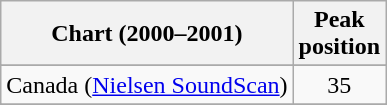<table class="wikitable sortable">
<tr>
<th>Chart (2000–2001)</th>
<th>Peak<br>position</th>
</tr>
<tr>
</tr>
<tr>
</tr>
<tr>
</tr>
<tr>
</tr>
<tr>
</tr>
<tr>
<td>Canada (<a href='#'>Nielsen SoundScan</a>)</td>
<td style="text-align:center;">35</td>
</tr>
<tr>
</tr>
<tr>
</tr>
<tr>
</tr>
<tr>
</tr>
<tr>
</tr>
<tr>
</tr>
<tr>
</tr>
<tr>
</tr>
<tr>
</tr>
<tr>
</tr>
<tr>
</tr>
<tr>
</tr>
<tr>
</tr>
<tr>
</tr>
<tr>
</tr>
<tr>
</tr>
<tr>
</tr>
<tr>
</tr>
</table>
